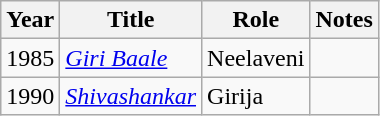<table class="wikitable sortable">
<tr>
<th scope="col">Year</th>
<th scope="col">Title</th>
<th scope="col">Role</th>
<th scope="col" class="unsortable">Notes</th>
</tr>
<tr>
<td>1985</td>
<td><em><a href='#'>Giri Baale</a></em></td>
<td>Neelaveni</td>
<td></td>
</tr>
<tr>
<td>1990</td>
<td><em><a href='#'>Shivashankar</a></em></td>
<td>Girija</td>
<td></td>
</tr>
</table>
